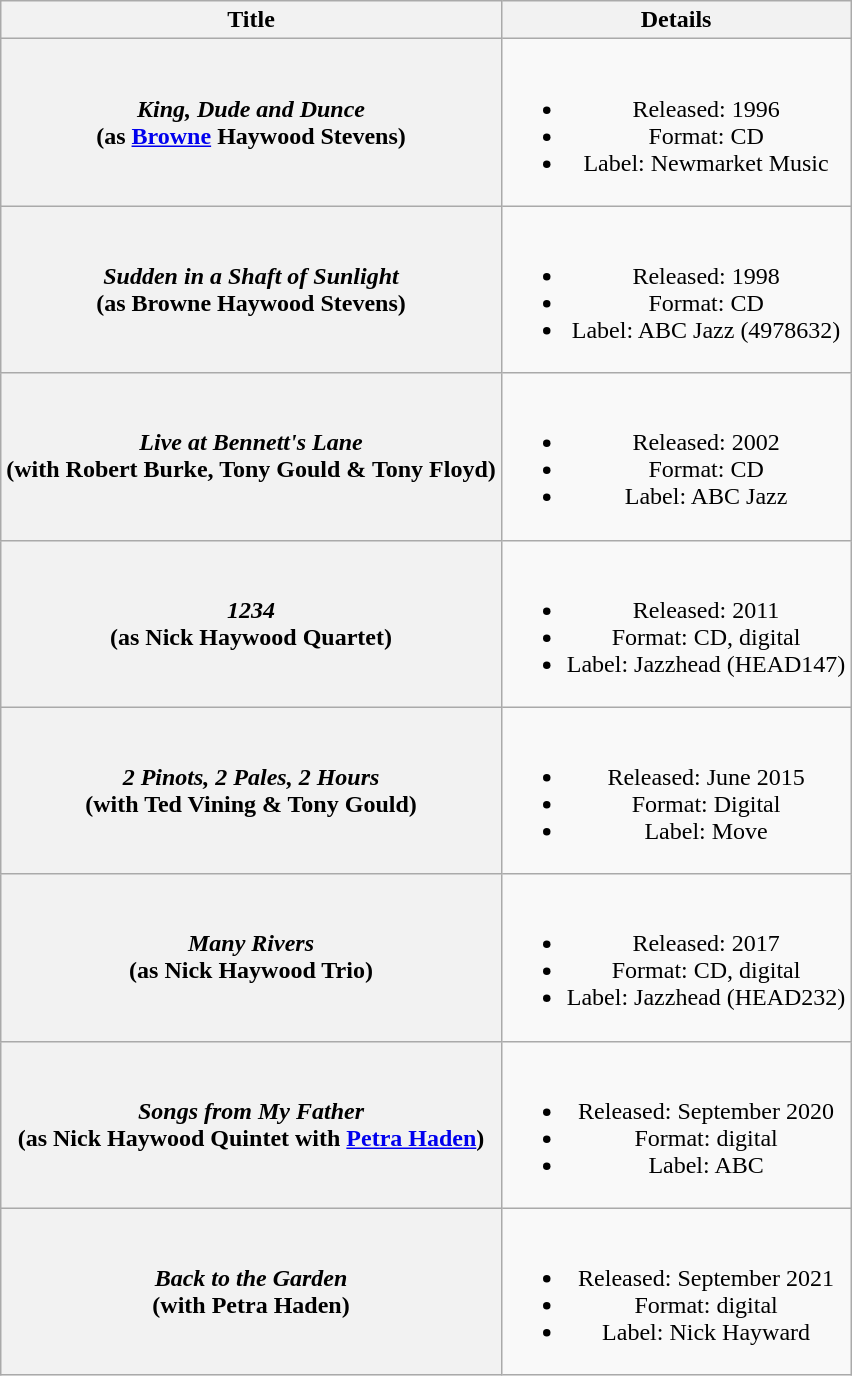<table class="wikitable plainrowheaders" style="text-align:center;" border="1">
<tr>
<th>Title</th>
<th>Details</th>
</tr>
<tr>
<th scope="row"><em>King, Dude and Dunce</em> <br> (as <a href='#'>Browne</a> Haywood Stevens)</th>
<td><br><ul><li>Released: 1996</li><li>Format: CD</li><li>Label: Newmarket Music</li></ul></td>
</tr>
<tr>
<th scope="row"><em>Sudden in a Shaft of Sunlight</em> <br> (as Browne Haywood Stevens)</th>
<td><br><ul><li>Released: 1998</li><li>Format: CD</li><li>Label: ABC Jazz (4978632)</li></ul></td>
</tr>
<tr>
<th scope="row"><em>Live at Bennett's Lane</em> <br> (with Robert Burke, Tony Gould & Tony Floyd)</th>
<td><br><ul><li>Released: 2002</li><li>Format: CD</li><li>Label: ABC Jazz</li></ul></td>
</tr>
<tr>
<th scope="row"><em>1234</em> <br> (as Nick Haywood Quartet)</th>
<td><br><ul><li>Released: 2011</li><li>Format: CD, digital</li><li>Label: Jazzhead (HEAD147)</li></ul></td>
</tr>
<tr>
<th scope="row"><em>2 Pinots, 2 Pales, 2 Hours</em> <br> (with Ted Vining & Tony Gould)</th>
<td><br><ul><li>Released: June 2015</li><li>Format: Digital</li><li>Label: Move</li></ul></td>
</tr>
<tr>
<th scope="row"><em>Many Rivers</em> <br> (as Nick Haywood Trio)</th>
<td><br><ul><li>Released: 2017</li><li>Format: CD, digital</li><li>Label: Jazzhead (HEAD232)</li></ul></td>
</tr>
<tr>
<th scope="row"><em>Songs from My Father</em> <br> (as Nick Haywood Quintet with <a href='#'>Petra Haden</a>)</th>
<td><br><ul><li>Released: September 2020</li><li>Format: digital</li><li>Label: ABC</li></ul></td>
</tr>
<tr>
<th scope="row"><em>Back to the Garden</em> <br> (with Petra Haden)</th>
<td><br><ul><li>Released: September 2021</li><li>Format: digital</li><li>Label: Nick Hayward</li></ul></td>
</tr>
</table>
